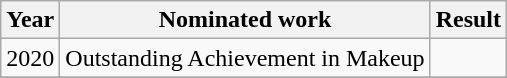<table class="wikitable sortable">
<tr>
<th>Year</th>
<th>Nominated work</th>
<th>Result</th>
</tr>
<tr>
<td>2020</td>
<td>Outstanding Achievement in Makeup</td>
<td></td>
</tr>
<tr>
</tr>
</table>
